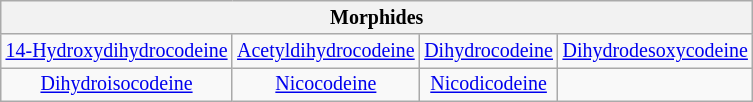<table class="wikitable" style="font-size:smaller; text-align:center">
<tr>
<th colspan="5">Morphides</th>
</tr>
<tr>
<td> <a href='#'>14-Hydroxydihydrocodeine</a></td>
<td> <a href='#'>Acetyldihydrocodeine</a></td>
<td> <a href='#'>Dihydrocodeine</a></td>
<td> <a href='#'>Dihydrodesoxycodeine</a></td>
</tr>
<tr>
<td> <a href='#'>Dihydroisocodeine</a></td>
<td> <a href='#'>Nicocodeine</a></td>
<td> <a href='#'>Nicodicodeine</a></td>
<td></td>
</tr>
</table>
